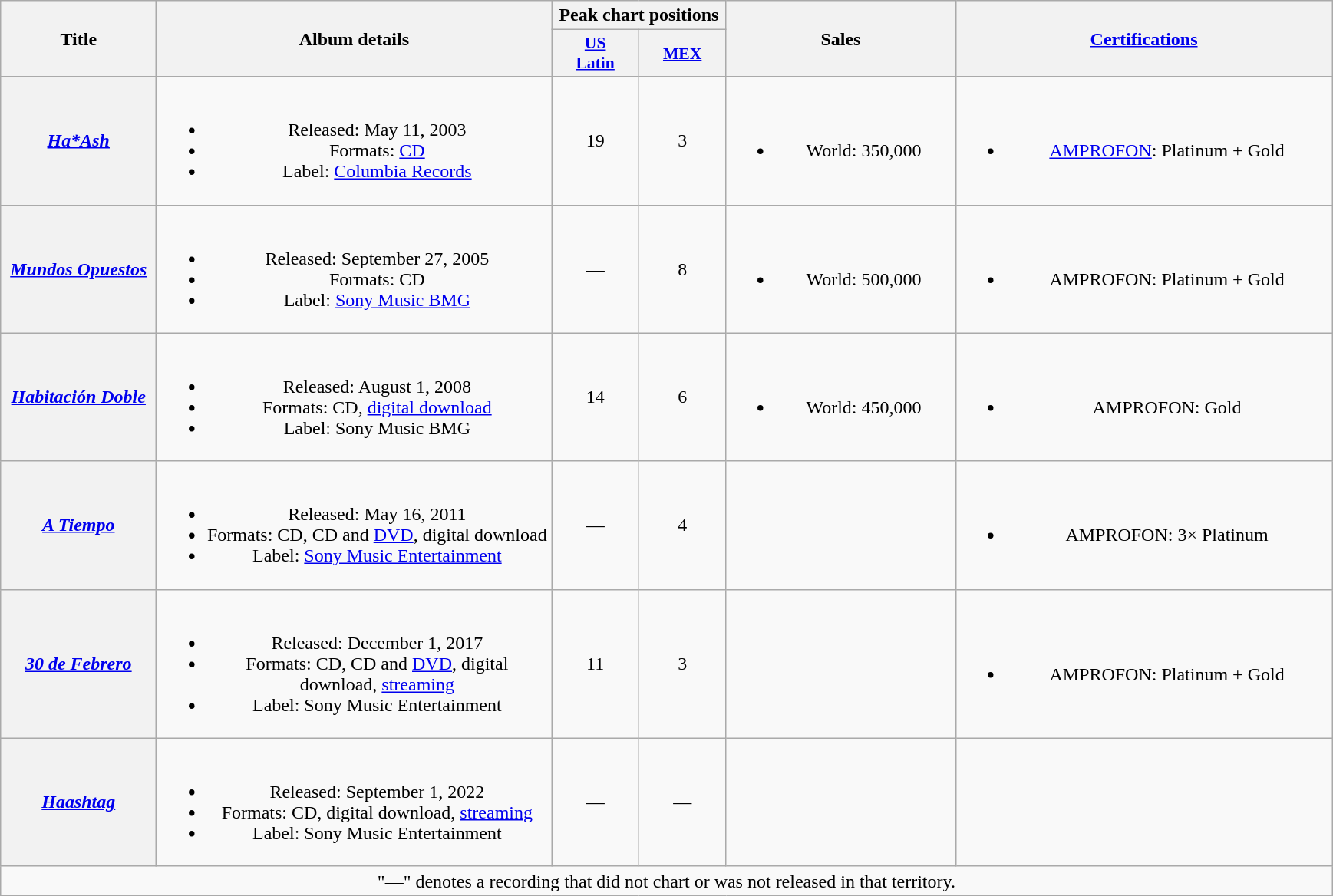<table class="wikitable plainrowheaders" style="text-align:center;">
<tr>
<th scope="col" rowspan="2" style="width:8em;">Title</th>
<th scope="col" rowspan="2" style="width:21em;">Album details</th>
<th scope="col" colspan="2"style="width:9em;">Peak chart positions</th>
<th rowspan="2" style="width:12em;">Sales</th>
<th scope="col" rowspan="2" style="width:20em;"><a href='#'>Certifications</a></th>
</tr>
<tr>
<th scope="col" style="width:2.5em;font-size:90%;"><a href='#'>US<br>Latin</a><br></th>
<th scope="col" style="width:2.5em;font-size:90%;"><a href='#'>MEX</a><br></th>
</tr>
<tr>
<th scope="row"><em><a href='#'>Ha*Ash</a></em></th>
<td><br><ul><li>Released: May 11, 2003</li><li>Formats: <a href='#'>CD</a></li><li>Label: <a href='#'>Columbia Records</a></li></ul></td>
<td>19</td>
<td>3</td>
<td><br><ul><li>World: 350,000</li></ul></td>
<td><br><ul><li><a href='#'>AMPROFON</a>: Platinum + Gold</li></ul></td>
</tr>
<tr>
<th scope="row"><em><a href='#'>Mundos Opuestos</a></em></th>
<td><br><ul><li>Released: September 27, 2005</li><li>Formats: CD</li><li>Label: <a href='#'>Sony Music BMG</a></li></ul></td>
<td>—</td>
<td>8</td>
<td><br><ul><li>World: 500,000</li></ul></td>
<td><br><ul><li>AMPROFON: Platinum + Gold</li></ul></td>
</tr>
<tr>
<th scope="row"><em><a href='#'>Habitación Doble</a></em></th>
<td><br><ul><li>Released: August 1, 2008</li><li>Formats: CD, <a href='#'>digital download</a></li><li>Label: Sony Music BMG</li></ul></td>
<td>14</td>
<td>6</td>
<td><br><ul><li>World: 450,000</li></ul></td>
<td><br><ul><li>AMPROFON: Gold</li></ul></td>
</tr>
<tr>
<th scope="row"><em><a href='#'>A Tiempo</a></em></th>
<td><br><ul><li>Released: May 16, 2011</li><li>Formats: CD, CD and <a href='#'>DVD</a>, digital download</li><li>Label: <a href='#'>Sony Music Entertainment</a></li></ul></td>
<td>—</td>
<td>4</td>
<td></td>
<td><br><ul><li>AMPROFON: 3× Platinum</li></ul></td>
</tr>
<tr>
<th scope="row" align="center"><em><a href='#'>30 de Febrero</a></em></th>
<td><br><ul><li>Released: December 1, 2017</li><li>Formats: CD, CD and <a href='#'>DVD</a>, digital download, <a href='#'>streaming</a></li><li>Label: Sony Music Entertainment</li></ul></td>
<td>11</td>
<td>3</td>
<td></td>
<td><br><ul><li>AMPROFON: Platinum + Gold</li></ul></td>
</tr>
<tr>
<th scope="row" align="center"><em><a href='#'>Haashtag</a></em></th>
<td><br><ul><li>Released: September 1, 2022</li><li>Formats: CD, digital download, <a href='#'>streaming</a></li><li>Label: Sony Music Entertainment</li></ul></td>
<td>—</td>
<td>—</td>
<td></td>
<td></td>
</tr>
<tr>
<td colspan="6">"—" denotes a recording that did not chart or was not released in that territory.<br></td>
</tr>
</table>
